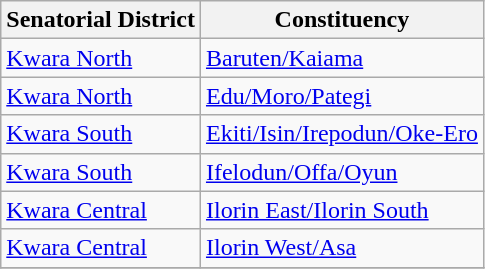<table class="wikitable sortable">
<tr>
<th>Senatorial District</th>
<th>Constituency</th>
</tr>
<tr>
<td><a href='#'>Kwara North</a></td>
<td><a href='#'>Baruten/Kaiama</a></td>
</tr>
<tr>
<td><a href='#'>Kwara North</a></td>
<td><a href='#'>Edu/Moro/Pategi</a></td>
</tr>
<tr>
<td><a href='#'>Kwara South</a></td>
<td><a href='#'>Ekiti/Isin/Irepodun/Oke-Ero</a></td>
</tr>
<tr>
<td><a href='#'>Kwara South</a></td>
<td><a href='#'>Ifelodun/Offa/Oyun</a></td>
</tr>
<tr>
<td><a href='#'>Kwara Central</a></td>
<td><a href='#'>Ilorin East/Ilorin South</a></td>
</tr>
<tr>
<td><a href='#'>Kwara Central</a></td>
<td><a href='#'>Ilorin West/Asa</a></td>
</tr>
<tr>
</tr>
</table>
